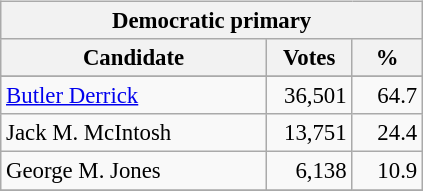<table class="wikitable" align="left" style="margin: 1em 1em 1em 0; font-size: 95%;">
<tr>
<th colspan="3">Democratic primary</th>
</tr>
<tr>
<th colspan="1" style="width: 170px">Candidate</th>
<th style="width: 50px">Votes</th>
<th style="width: 40px">%</th>
</tr>
<tr>
</tr>
<tr>
<td><a href='#'>Butler Derrick</a></td>
<td align="right">36,501</td>
<td align="right">64.7</td>
</tr>
<tr>
<td>Jack M. McIntosh</td>
<td align="right">13,751</td>
<td align="right">24.4</td>
</tr>
<tr>
<td>George M. Jones</td>
<td align="right">6,138</td>
<td align="right">10.9</td>
</tr>
<tr>
</tr>
</table>
